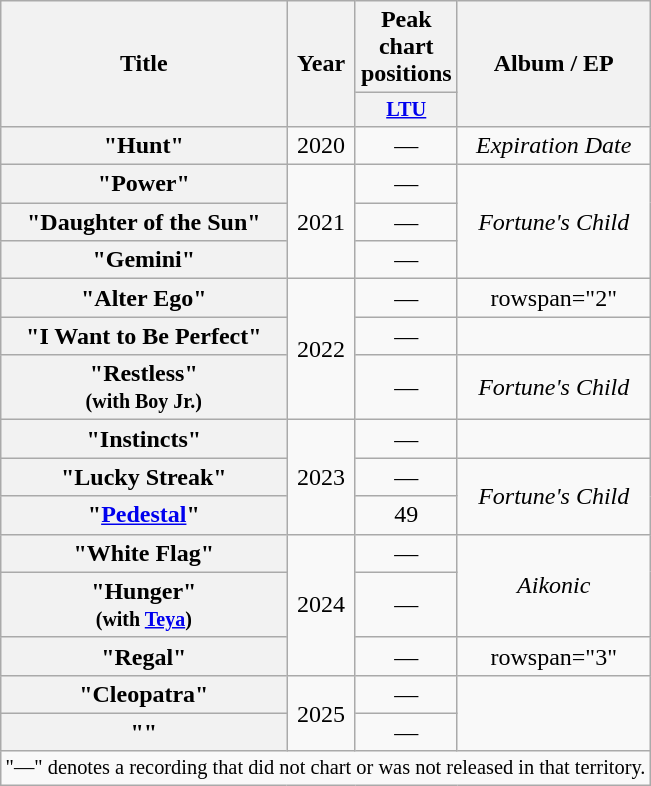<table class="wikitable plainrowheaders" style="text-align:center;">
<tr>
<th scope="col" rowspan="2">Title</th>
<th scope="col" rowspan="2">Year</th>
<th scope="col" colspan="1">Peak chart positions</th>
<th scope="col" rowspan="2">Album / EP</th>
</tr>
<tr>
<th scope="col" style="width:3em;font-size:85%;"><a href='#'>LTU</a><br></th>
</tr>
<tr>
<th scope="row">"Hunt"</th>
<td>2020</td>
<td>—</td>
<td><em>Expiration Date</em></td>
</tr>
<tr>
<th scope="row">"Power"</th>
<td rowspan="3">2021</td>
<td>—</td>
<td rowspan="3"><em>Fortune's Child</em></td>
</tr>
<tr>
<th scope="row">"Daughter of the Sun"</th>
<td>—</td>
</tr>
<tr>
<th scope="row">"Gemini"</th>
<td>—</td>
</tr>
<tr>
<th scope="row">"Alter Ego"</th>
<td rowspan="3">2022</td>
<td>—</td>
<td>rowspan="2" </td>
</tr>
<tr>
<th scope="row">"I Want to Be Perfect"</th>
<td>—</td>
</tr>
<tr>
<th scope="row">"Restless"<br><small>(with Boy Jr.)</small></th>
<td>—</td>
<td><em>Fortune's Child</em></td>
</tr>
<tr>
<th scope="row">"Instincts"</th>
<td rowspan="3">2023</td>
<td>—</td>
<td></td>
</tr>
<tr>
<th scope="row">"Lucky Streak"</th>
<td>—</td>
<td rowspan="2"><em>Fortune's Child</em></td>
</tr>
<tr>
<th scope="row">"<a href='#'>Pedestal</a>"</th>
<td>49</td>
</tr>
<tr>
<th scope="row">"White Flag"</th>
<td rowspan="3">2024</td>
<td>—</td>
<td rowspan="2"><em>Aikonic</em></td>
</tr>
<tr>
<th scope="row">"Hunger"<br><small>(with <a href='#'>Teya</a>)</small></th>
<td>—</td>
</tr>
<tr>
<th scope="row">"Regal"</th>
<td>—</td>
<td>rowspan="3" </td>
</tr>
<tr>
<th scope="row">"Cleopatra"</th>
<td rowspan="2">2025</td>
<td>—</td>
</tr>
<tr>
<th scope="row">""</th>
<td>—</td>
</tr>
<tr>
<td colspan="5" style="font-size:85%">"—" denotes a recording that did not chart or was not released in that territory.</td>
</tr>
</table>
